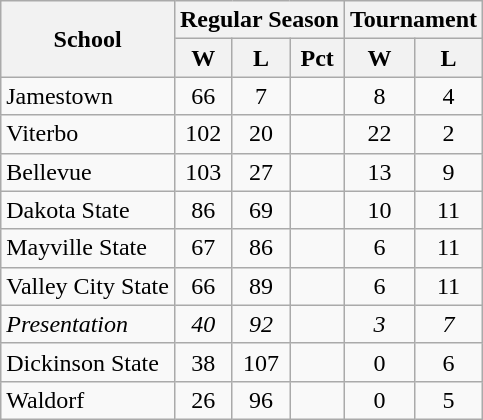<table class="wikitable sortable" style="text-align:center">
<tr>
<th rowspan=2>School</th>
<th colspan=3>Regular Season</th>
<th colspan=2>Tournament</th>
</tr>
<tr>
<th>W</th>
<th>L</th>
<th>Pct</th>
<th>W</th>
<th>L</th>
</tr>
<tr>
<td style="text-align:left">Jamestown</td>
<td>66</td>
<td>7</td>
<td></td>
<td>8</td>
<td>4</td>
</tr>
<tr>
<td style="text-align:left">Viterbo</td>
<td>102</td>
<td>20</td>
<td></td>
<td>22</td>
<td>2</td>
</tr>
<tr>
<td style="text-align:left">Bellevue</td>
<td>103</td>
<td>27</td>
<td></td>
<td>13</td>
<td>9</td>
</tr>
<tr>
<td style="text-align:left">Dakota State</td>
<td>86</td>
<td>69</td>
<td></td>
<td>10</td>
<td>11</td>
</tr>
<tr>
<td style="text-align:left">Mayville State</td>
<td>67</td>
<td>86</td>
<td></td>
<td>6</td>
<td>11</td>
</tr>
<tr>
<td style="text-align:left">Valley City State</td>
<td>66</td>
<td>89</td>
<td></td>
<td>6</td>
<td>11</td>
</tr>
<tr style="font-style: italic;">
<td style="text-align:left">Presentation</td>
<td>40</td>
<td>92</td>
<td></td>
<td>3</td>
<td>7</td>
</tr>
<tr>
<td style="text-align:left">Dickinson State</td>
<td>38</td>
<td>107</td>
<td></td>
<td>0</td>
<td>6</td>
</tr>
<tr>
<td style="text-align:left">Waldorf</td>
<td>26</td>
<td>96</td>
<td></td>
<td>0</td>
<td>5</td>
</tr>
</table>
